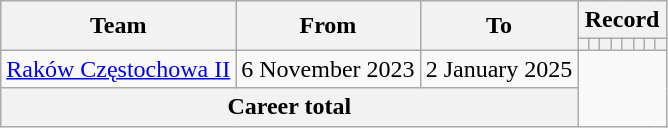<table class="wikitable" style="text-align: center">
<tr>
<th rowspan="2">Team</th>
<th rowspan="2">From</th>
<th rowspan="2">To</th>
<th colspan="8">Record</th>
</tr>
<tr>
<th></th>
<th></th>
<th></th>
<th></th>
<th></th>
<th></th>
<th></th>
<th></th>
</tr>
<tr>
<td align=left><a href='#'>Raków Częstochowa II</a></td>
<td align=left>6 November 2023</td>
<td align=left>2 January 2025<br></td>
</tr>
<tr>
<th colspan="3">Career total<br></th>
</tr>
</table>
